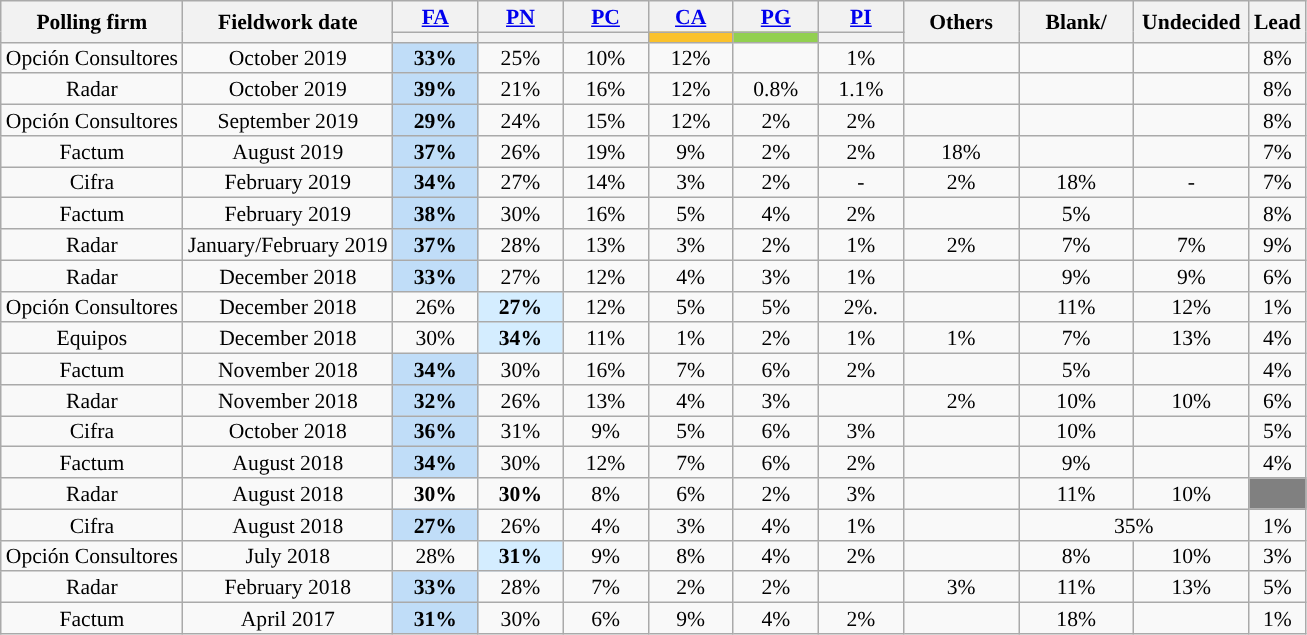<table class="wikitable sortable mw-datatable" style="text-align:center;font-size:90%;line-height:14px;">
<tr>
<th rowspan=2>Polling firm</th>
<th rowspan=2>Fieldwork date</th>
<th style="width:50px;" class="unsortable"><a href='#'>FA</a></th>
<th style="width:50px;" class="unsortable"><a href='#'>PN</a></th>
<th style="width:50px;" class="unsortable"><a href='#'>PC</a></th>
<th style="width:50px;" class="unsortable"><a href='#'>CA</a></th>
<th style="width:50px;" class="unsortable"><a href='#'>PG</a></th>
<th style="width:50px;" class="unsortable"><a href='#'>PI</a></th>
<th rowspan="2" style="width:70px;">Others</th>
<th rowspan="2" style="width:70px;">Blank/</th>
<th rowspan="2" style="width:70px;">Undecided</th>
<th rowspan="2" style="width:30px;">Lead</th>
</tr>
<tr>
<th data-sort-type="number" style="background:"></th>
<th data-sort-type="number" style="background:"></th>
<th data-sort-type="number" style="background:"></th>
<th data-sort-type="number" style="background:#FBC22B"></th>
<th data-sort-type="number" style="background:#92D050"></th>
<th data-sort-type="number" style="background:"></th>
</tr>
<tr>
<td>Opción Consultores</td>
<td>October 2019</td>
<td style="background:#C0DDF8;"><strong>33%</strong></td>
<td>25%</td>
<td>10%</td>
<td>12%</td>
<td></td>
<td>1%</td>
<td></td>
<td></td>
<td></td>
<td style="background:">8%</td>
</tr>
<tr>
<td>Radar</td>
<td>October 2019</td>
<td style="background:#C0DDF8;"><strong>39%</strong></td>
<td>21%</td>
<td>16%</td>
<td>12%</td>
<td>0.8%</td>
<td>1.1%</td>
<td></td>
<td></td>
<td></td>
<td style="background:">8%</td>
</tr>
<tr>
<td>Opción Consultores</td>
<td>September 2019</td>
<td style="background:#C0DDF8;"><strong>29%</strong></td>
<td>24%</td>
<td>15%</td>
<td>12%</td>
<td>2%</td>
<td>2%</td>
<td></td>
<td></td>
<td></td>
<td style="background:">8%</td>
</tr>
<tr>
<td>Factum</td>
<td>August 2019</td>
<td style="background:#C0DDF8;"><strong>37%</strong></td>
<td>26%</td>
<td>19%</td>
<td>9%</td>
<td>2%</td>
<td>2%</td>
<td>18%</td>
<td></td>
<td></td>
<td style="background:">7%</td>
</tr>
<tr>
<td>Cifra</td>
<td>February 2019</td>
<td style="background:#C0DDF8;"><strong>34%</strong></td>
<td>27%</td>
<td>14%</td>
<td>3%</td>
<td>2%</td>
<td>-</td>
<td>2%</td>
<td>18%</td>
<td>-</td>
<td style="background:">7%</td>
</tr>
<tr>
<td>Factum</td>
<td>February 2019</td>
<td style="background:#C0DDF8;"><strong>38%</strong></td>
<td>30%</td>
<td>16%</td>
<td>5%</td>
<td>4%</td>
<td>2%</td>
<td></td>
<td>5%</td>
<td></td>
<td style="background:">8%</td>
</tr>
<tr>
<td>Radar</td>
<td>January/February 2019</td>
<td style="background:#C0DDF8;"><strong>37%</strong></td>
<td>28%</td>
<td>13%</td>
<td>3%</td>
<td>2%</td>
<td>1%</td>
<td>2%</td>
<td>7%</td>
<td>7%</td>
<td style="background:">9%</td>
</tr>
<tr>
<td>Radar</td>
<td>December 2018</td>
<td style="background:#C0DDF8;"><strong>33%</strong></td>
<td>27%</td>
<td>12%</td>
<td>4%</td>
<td>3%</td>
<td>1%</td>
<td></td>
<td>9%</td>
<td>9%</td>
<td style="background:">6%</td>
</tr>
<tr>
<td>Opción Consultores</td>
<td>December 2018</td>
<td>26%</td>
<td style="background:#D4EDFF;"><strong>27%</strong></td>
<td>12%</td>
<td>5%</td>
<td>5%</td>
<td>2%.</td>
<td></td>
<td>11%</td>
<td>12%</td>
<td style="background-color:">1%</td>
</tr>
<tr>
<td>Equipos</td>
<td>December 2018</td>
<td>30%</td>
<td style="background:#D4EDFF;"><strong>34%</strong></td>
<td>11%</td>
<td>1%</td>
<td>2%</td>
<td>1%</td>
<td>1%</td>
<td>7%</td>
<td>13%</td>
<td class="unsortable" style="background-color:">4%</td>
</tr>
<tr>
<td>Factum</td>
<td>November 2018</td>
<td style="background:#C0DDF8;"><strong>34%</strong></td>
<td>30%</td>
<td>16%</td>
<td>7%</td>
<td>6%</td>
<td>2%</td>
<td></td>
<td>5%</td>
<td></td>
<td style="background:">4%</td>
</tr>
<tr>
<td>Radar</td>
<td>November 2018</td>
<td style="background:#C0DDF8;"><strong>32%</strong></td>
<td>26%</td>
<td>13%</td>
<td>4%</td>
<td>3%</td>
<td></td>
<td>2%</td>
<td>10%</td>
<td>10%</td>
<td style="background:">6%</td>
</tr>
<tr>
<td>Cifra</td>
<td>October 2018</td>
<td style="background:#C0DDF8;"><strong>36%</strong></td>
<td>31%</td>
<td>9%</td>
<td>5%</td>
<td>6%</td>
<td>3%</td>
<td></td>
<td>10%</td>
<td></td>
<td style="background:">5%</td>
</tr>
<tr>
<td>Factum</td>
<td>August 2018</td>
<td style="background:#C0DDF8;"><strong>34%</strong></td>
<td>30%</td>
<td>12%</td>
<td>7%</td>
<td>6%</td>
<td>2%</td>
<td></td>
<td>9%</td>
<td></td>
<td style="background:">4%</td>
</tr>
<tr>
<td>Radar</td>
<td>August 2018</td>
<td><strong>30%</strong></td>
<td><strong>30%</strong></td>
<td>8%</td>
<td>6%</td>
<td>2%</td>
<td>3%</td>
<td></td>
<td>11%</td>
<td>10%</td>
<td style="background:grey; color:White;"></td>
</tr>
<tr>
<td>Cifra</td>
<td>August 2018</td>
<td style="background:#C0DDF8;"><strong>27%</strong></td>
<td>26%</td>
<td>4%</td>
<td>3%</td>
<td>4%</td>
<td>1%</td>
<td></td>
<td colspan="2">35%</td>
<td style="background:">1%</td>
</tr>
<tr>
<td>Opción Consultores</td>
<td>July 2018</td>
<td>28%</td>
<td style="background:#D4EDFF;"><strong>31%</strong></td>
<td>9%</td>
<td>8%</td>
<td>4%</td>
<td>2%</td>
<td></td>
<td>8%</td>
<td>10%</td>
<td style="background:">3%</td>
</tr>
<tr>
<td>Radar</td>
<td>February 2018</td>
<td style="background:#C0DDF8;"><strong>33%</strong></td>
<td>28%</td>
<td>7%</td>
<td>2%</td>
<td>2%</td>
<td></td>
<td>3%</td>
<td>11%</td>
<td>13%</td>
<td style="background:">5%</td>
</tr>
<tr>
<td>Factum</td>
<td>April 2017</td>
<td style="background:#C0DDF8;"><strong>31%</strong></td>
<td>30%</td>
<td>6%</td>
<td>9%</td>
<td>4%</td>
<td>2%</td>
<td></td>
<td>18%</td>
<td></td>
<td style="background:">1%</td>
</tr>
</table>
